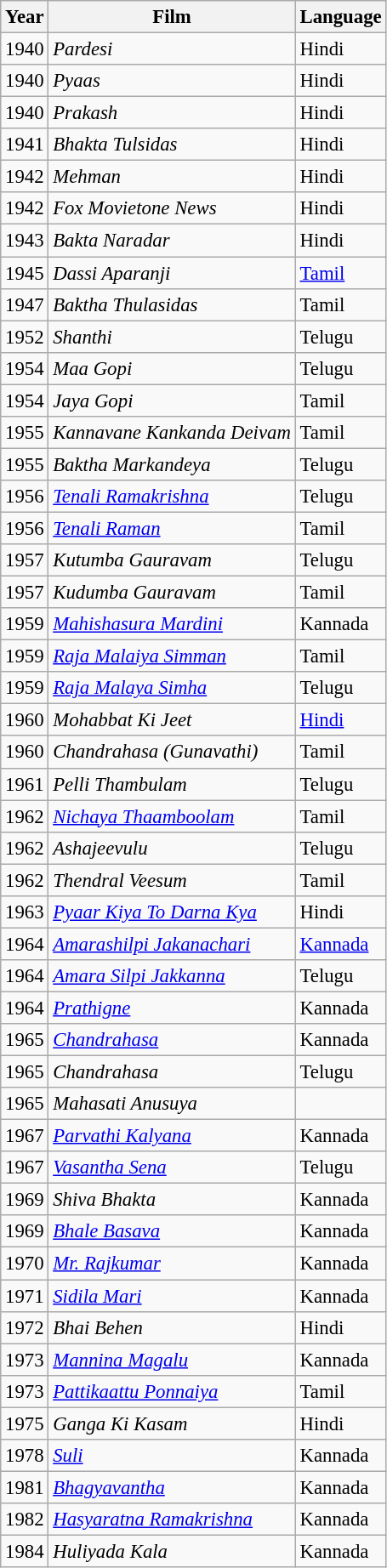<table class="wikitable" style="font-size:95%;">
<tr>
<th>Year</th>
<th>Film</th>
<th>Language</th>
</tr>
<tr>
<td>1940</td>
<td><em>Pardesi </em></td>
<td>Hindi</td>
</tr>
<tr>
<td>1940</td>
<td><em>Pyaas</em></td>
<td>Hindi</td>
</tr>
<tr>
<td>1940</td>
<td><em>Prakash</em></td>
<td>Hindi</td>
</tr>
<tr>
<td>1941</td>
<td><em>Bhakta Tulsidas</em></td>
<td>Hindi</td>
</tr>
<tr>
<td>1942</td>
<td><em>Mehman</em></td>
<td>Hindi</td>
</tr>
<tr>
<td>1942</td>
<td><em>Fox Movietone News</em></td>
<td>Hindi</td>
</tr>
<tr>
<td>1943</td>
<td><em>Bakta Naradar</em></td>
<td>Hindi</td>
</tr>
<tr>
<td>1945</td>
<td><em>Dassi Aparanji</em></td>
<td><a href='#'>Tamil</a></td>
</tr>
<tr>
<td>1947</td>
<td><em>Baktha Thulasidas</em></td>
<td>Tamil</td>
</tr>
<tr>
<td>1952</td>
<td><em>Shanthi</em></td>
<td>Telugu</td>
</tr>
<tr>
<td>1954</td>
<td><em>Maa Gopi</em></td>
<td>Telugu</td>
</tr>
<tr>
<td>1954</td>
<td><em>Jaya Gopi</em></td>
<td>Tamil</td>
</tr>
<tr>
<td>1955</td>
<td><em>Kannavane Kankanda Deivam</em></td>
<td>Tamil</td>
</tr>
<tr>
<td>1955</td>
<td><em>Baktha Markandeya</em></td>
<td>Telugu</td>
</tr>
<tr>
<td>1956</td>
<td><em><a href='#'>Tenali Ramakrishna</a></em></td>
<td>Telugu</td>
</tr>
<tr>
<td>1956</td>
<td><em><a href='#'>Tenali Raman</a></em></td>
<td>Tamil</td>
</tr>
<tr>
<td>1957</td>
<td><em>Kutumba Gauravam</em></td>
<td>Telugu</td>
</tr>
<tr>
<td>1957</td>
<td><em>Kudumba Gauravam</em></td>
<td>Tamil</td>
</tr>
<tr>
<td>1959</td>
<td><em><a href='#'>Mahishasura Mardini</a></em></td>
<td>Kannada</td>
</tr>
<tr>
<td>1959</td>
<td><em><a href='#'>Raja Malaiya Simman</a></em></td>
<td>Tamil</td>
</tr>
<tr>
<td>1959</td>
<td><em><a href='#'>Raja Malaya Simha</a></em></td>
<td>Telugu</td>
</tr>
<tr>
<td>1960</td>
<td><em>Mohabbat Ki Jeet</em></td>
<td><a href='#'>Hindi</a></td>
</tr>
<tr>
<td>1960</td>
<td><em>Chandrahasa (Gunavathi)</em></td>
<td>Tamil</td>
</tr>
<tr>
<td>1961</td>
<td><em>Pelli Thambulam</em></td>
<td>Telugu</td>
</tr>
<tr>
<td>1962</td>
<td><em><a href='#'>Nichaya Thaamboolam</a></em></td>
<td>Tamil</td>
</tr>
<tr>
<td>1962</td>
<td><em>Ashajeevulu</em></td>
<td>Telugu</td>
</tr>
<tr>
<td>1962</td>
<td><em>Thendral Veesum</em></td>
<td>Tamil</td>
</tr>
<tr>
<td>1963</td>
<td><em><a href='#'>Pyaar Kiya To Darna Kya</a></em></td>
<td>Hindi</td>
</tr>
<tr>
<td>1964</td>
<td><em><a href='#'>Amarashilpi Jakanachari</a></em></td>
<td><a href='#'>Kannada</a></td>
</tr>
<tr>
<td>1964</td>
<td><em><a href='#'>Amara Silpi Jakkanna</a></em></td>
<td>Telugu</td>
</tr>
<tr>
<td>1964</td>
<td><em><a href='#'>Prathigne</a></em></td>
<td>Kannada</td>
</tr>
<tr>
<td>1965</td>
<td><em><a href='#'>Chandrahasa</a></em></td>
<td>Kannada</td>
</tr>
<tr>
<td>1965</td>
<td><em>Chandrahasa</em></td>
<td>Telugu</td>
</tr>
<tr>
<td>1965</td>
<td><em>Mahasati Anusuya</em></td>
<td></td>
</tr>
<tr>
<td>1967</td>
<td><em><a href='#'>Parvathi Kalyana</a></em></td>
<td>Kannada</td>
</tr>
<tr>
<td>1967</td>
<td><em><a href='#'>Vasantha Sena</a></em></td>
<td>Telugu</td>
</tr>
<tr>
<td>1969</td>
<td><em>Shiva Bhakta</em></td>
<td>Kannada</td>
</tr>
<tr>
<td>1969</td>
<td><em><a href='#'>Bhale Basava</a></em></td>
<td>Kannada</td>
</tr>
<tr>
<td>1970</td>
<td><em><a href='#'>Mr. Rajkumar</a></em></td>
<td>Kannada</td>
</tr>
<tr>
<td>1971</td>
<td><em><a href='#'>Sidila Mari</a></em></td>
<td>Kannada</td>
</tr>
<tr>
<td>1972</td>
<td><em>Bhai Behen</em></td>
<td>Hindi</td>
</tr>
<tr>
<td>1973</td>
<td><em><a href='#'>Mannina Magalu</a></em></td>
<td>Kannada</td>
</tr>
<tr>
<td>1973</td>
<td><em><a href='#'>Pattikaattu Ponnaiya</a></em></td>
<td>Tamil</td>
</tr>
<tr>
<td>1975</td>
<td><em>Ganga Ki Kasam</em></td>
<td>Hindi</td>
</tr>
<tr>
<td>1978</td>
<td><em><a href='#'>Suli</a></em></td>
<td>Kannada</td>
</tr>
<tr>
<td>1981</td>
<td><em><a href='#'>Bhagyavantha</a></em></td>
<td>Kannada</td>
</tr>
<tr>
<td>1982</td>
<td><em><a href='#'>Hasyaratna Ramakrishna</a></em></td>
<td>Kannada</td>
</tr>
<tr>
<td>1984</td>
<td><em>Huliyada Kala</em></td>
<td>Kannada</td>
</tr>
</table>
